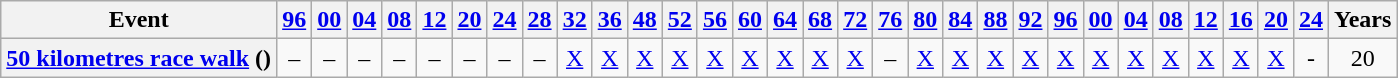<table class="wikitable plainrowheaders sticky-header" style="text-align:center;">
<tr>
<th scope="col">Event</th>
<th scope="col"><a href='#'>96</a></th>
<th scope="col"><a href='#'>00</a></th>
<th scope="col"><a href='#'>04</a></th>
<th scope="col"><a href='#'>08</a></th>
<th scope="col"><a href='#'>12</a></th>
<th scope="col"><a href='#'>20</a></th>
<th scope="col"><a href='#'>24</a></th>
<th scope="col"><a href='#'>28</a></th>
<th scope="col"><a href='#'>32</a></th>
<th scope="col"><a href='#'>36</a></th>
<th scope="col"><a href='#'>48</a></th>
<th scope="col"><a href='#'>52</a></th>
<th scope="col"><a href='#'>56</a></th>
<th scope="col"><a href='#'>60</a></th>
<th scope="col"><a href='#'>64</a></th>
<th scope="col"><a href='#'>68</a></th>
<th scope="col"><a href='#'>72</a></th>
<th scope="col"><a href='#'>76</a></th>
<th scope="col"><a href='#'>80</a></th>
<th scope="col"><a href='#'>84</a></th>
<th scope="col"><a href='#'>88</a></th>
<th scope="col"><a href='#'>92</a></th>
<th scope="col"><a href='#'>96</a></th>
<th scope="col"><a href='#'>00</a></th>
<th scope="col"><a href='#'>04</a></th>
<th scope="col"><a href='#'>08</a></th>
<th scope="col"><a href='#'>12</a></th>
<th scope="col"><a href='#'>16</a></th>
<th scope="col"><a href='#'>20</a></th>
<th scope="col"><a href='#'>24</a></th>
<th scope="col">Years</th>
</tr>
<tr>
<th scope="row"><a href='#'>50 kilometres race walk</a> ()</th>
<td>–</td>
<td>–</td>
<td>–</td>
<td>–</td>
<td>–</td>
<td>–</td>
<td>–</td>
<td>–</td>
<td><a href='#'>X</a></td>
<td><a href='#'>X</a></td>
<td><a href='#'>X</a></td>
<td><a href='#'>X</a></td>
<td><a href='#'>X</a></td>
<td><a href='#'>X</a></td>
<td><a href='#'>X</a></td>
<td><a href='#'>X</a></td>
<td><a href='#'>X</a></td>
<td>–</td>
<td><a href='#'>X</a></td>
<td><a href='#'>X</a></td>
<td><a href='#'>X</a></td>
<td><a href='#'>X</a></td>
<td><a href='#'>X</a></td>
<td><a href='#'>X</a></td>
<td><a href='#'>X</a></td>
<td><a href='#'>X</a></td>
<td><a href='#'>X</a></td>
<td><a href='#'>X</a></td>
<td><a href='#'>X</a></td>
<td>-</td>
<td>20</td>
</tr>
</table>
